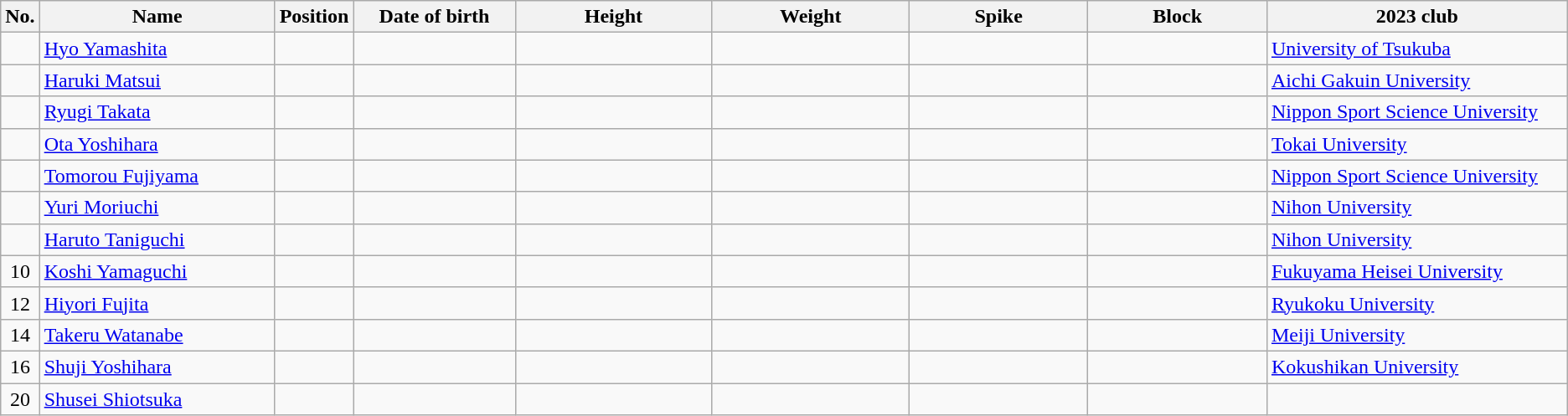<table class="wikitable sortable" style="text-align:center;">
<tr>
<th>No.</th>
<th style="width:13em">Name</th>
<th style="width:3em">Position</th>
<th style="width:9em">Date of birth</th>
<th style="width:11em">Height</th>
<th style="width:11em">Weight</th>
<th style="width:10em">Spike</th>
<th style="width:10em">Block</th>
<th style="width:17em">2023 club</th>
</tr>
<tr>
<td></td>
<td align=left><a href='#'>Hyo Yamashita</a></td>
<td align=center></td>
<td align=right></td>
<td></td>
<td></td>
<td></td>
<td></td>
<td align=left> <a href='#'>University of Tsukuba</a></td>
</tr>
<tr>
<td></td>
<td align=left><a href='#'>Haruki Matsui</a></td>
<td align=center></td>
<td align=right></td>
<td></td>
<td></td>
<td></td>
<td></td>
<td align=left> <a href='#'>Aichi Gakuin University</a></td>
</tr>
<tr>
<td></td>
<td align=left><a href='#'>Ryugi Takata</a></td>
<td align=center></td>
<td align=right></td>
<td></td>
<td></td>
<td></td>
<td></td>
<td align=left> <a href='#'>Nippon Sport Science University</a></td>
</tr>
<tr>
<td></td>
<td align=left><a href='#'>Ota Yoshihara</a></td>
<td align=center></td>
<td align=right></td>
<td></td>
<td></td>
<td></td>
<td></td>
<td align=left> <a href='#'>Tokai University</a></td>
</tr>
<tr>
<td></td>
<td align=left><a href='#'>Tomorou Fujiyama</a></td>
<td align=center></td>
<td align=right></td>
<td></td>
<td></td>
<td></td>
<td></td>
<td align=left> <a href='#'>Nippon Sport Science University</a></td>
</tr>
<tr>
<td></td>
<td align=left><a href='#'>Yuri Moriuchi</a></td>
<td align=center></td>
<td align=right></td>
<td></td>
<td></td>
<td></td>
<td></td>
<td align=left> <a href='#'>Nihon University</a></td>
</tr>
<tr>
<td></td>
<td align=left><a href='#'>Haruto Taniguchi</a></td>
<td align=center></td>
<td align=right></td>
<td></td>
<td></td>
<td></td>
<td></td>
<td align=left> <a href='#'>Nihon University</a></td>
</tr>
<tr>
<td>10</td>
<td align=left><a href='#'>Koshi Yamaguchi</a></td>
<td align=center></td>
<td align=right></td>
<td></td>
<td></td>
<td></td>
<td></td>
<td align=left> <a href='#'>Fukuyama Heisei University</a></td>
</tr>
<tr>
<td>12</td>
<td align=left><a href='#'>Hiyori Fujita</a></td>
<td align=center></td>
<td align=right></td>
<td></td>
<td></td>
<td></td>
<td></td>
<td align=left> <a href='#'>Ryukoku University</a></td>
</tr>
<tr>
<td>14</td>
<td align=left><a href='#'>Takeru Watanabe</a></td>
<td align=center></td>
<td align=right></td>
<td></td>
<td></td>
<td></td>
<td></td>
<td align=left> <a href='#'>Meiji University</a></td>
</tr>
<tr>
<td>16</td>
<td align=left><a href='#'>Shuji Yoshihara</a></td>
<td align=center></td>
<td align=right></td>
<td></td>
<td></td>
<td></td>
<td></td>
<td align=left> <a href='#'>Kokushikan University</a></td>
</tr>
<tr>
<td>20</td>
<td align=left><a href='#'>Shusei Shiotsuka</a></td>
<td lign=center></td>
<td align=right></td>
<td></td>
<td></td>
<td></td>
<td></td>
<td></td>
</tr>
</table>
